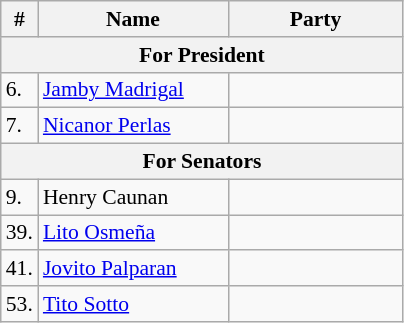<table class=wikitable style="font-size:90%">
<tr>
<th>#</th>
<th width=120px>Name</th>
<th colspan=2 width=110px>Party</th>
</tr>
<tr>
<th colspan=5>For President</th>
</tr>
<tr>
<td>6.</td>
<td><a href='#'>Jamby Madrigal</a></td>
<td></td>
</tr>
<tr>
<td>7.</td>
<td><a href='#'>Nicanor Perlas</a></td>
<td></td>
</tr>
<tr>
<th colspan=5>For Senators</th>
</tr>
<tr>
<td>9.</td>
<td>Henry Caunan</td>
<td></td>
</tr>
<tr>
<td>39.</td>
<td><a href='#'>Lito Osmeña</a></td>
<td></td>
</tr>
<tr>
<td>41.</td>
<td><a href='#'>Jovito Palparan</a></td>
<td></td>
</tr>
<tr>
<td>53.</td>
<td><a href='#'>Tito Sotto</a></td>
<td></td>
</tr>
</table>
